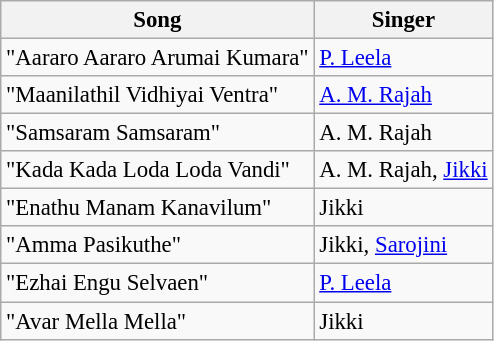<table class="wikitable" style="font-size:95%;">
<tr>
<th>Song</th>
<th>Singer</th>
</tr>
<tr>
<td>"Aararo Aararo Arumai Kumara"</td>
<td><a href='#'>P. Leela</a></td>
</tr>
<tr>
<td>"Maanilathil Vidhiyai Ventra"</td>
<td><a href='#'>A. M. Rajah</a></td>
</tr>
<tr>
<td>"Samsaram Samsaram"</td>
<td>A. M. Rajah</td>
</tr>
<tr>
<td>"Kada Kada Loda Loda Vandi"</td>
<td>A. M. Rajah, <a href='#'>Jikki</a></td>
</tr>
<tr>
<td>"Enathu Manam Kanavilum"</td>
<td>Jikki</td>
</tr>
<tr>
<td>"Amma Pasikuthe"</td>
<td>Jikki, <a href='#'>Sarojini</a></td>
</tr>
<tr>
<td>"Ezhai Engu Selvaen"</td>
<td><a href='#'>P. Leela</a></td>
</tr>
<tr>
<td>"Avar Mella Mella"</td>
<td>Jikki</td>
</tr>
</table>
